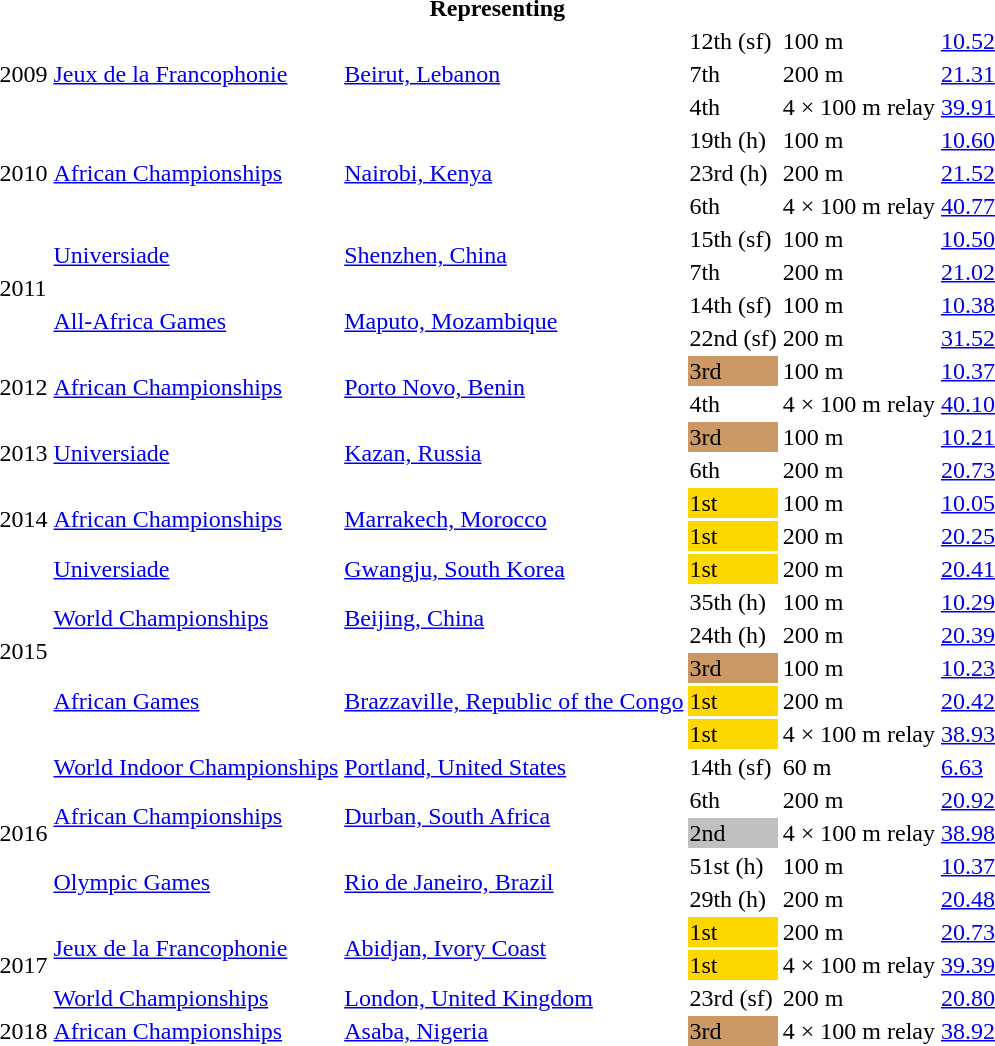<table>
<tr>
<th colspan="6">Representing </th>
</tr>
<tr>
<td rowspan=3>2009</td>
<td rowspan=3><a href='#'>Jeux de la Francophonie</a></td>
<td rowspan=3><a href='#'>Beirut, Lebanon</a></td>
<td>12th (sf)</td>
<td>100 m</td>
<td><a href='#'>10.52</a></td>
</tr>
<tr>
<td>7th</td>
<td>200 m</td>
<td><a href='#'>21.31</a></td>
</tr>
<tr>
<td>4th</td>
<td>4 × 100 m relay</td>
<td><a href='#'>39.91</a></td>
</tr>
<tr>
<td rowspan=3>2010</td>
<td rowspan=3><a href='#'>African Championships</a></td>
<td rowspan=3><a href='#'>Nairobi, Kenya</a></td>
<td>19th (h)</td>
<td>100 m</td>
<td><a href='#'>10.60</a></td>
</tr>
<tr>
<td>23rd (h)</td>
<td>200 m</td>
<td><a href='#'>21.52</a></td>
</tr>
<tr>
<td>6th</td>
<td>4 × 100 m relay</td>
<td><a href='#'>40.77</a></td>
</tr>
<tr>
<td rowspan=4>2011</td>
<td rowspan=2><a href='#'>Universiade</a></td>
<td rowspan=2><a href='#'>Shenzhen, China</a></td>
<td>15th (sf)</td>
<td>100 m</td>
<td><a href='#'>10.50</a></td>
</tr>
<tr>
<td>7th</td>
<td>200 m</td>
<td><a href='#'>21.02</a></td>
</tr>
<tr>
<td rowspan=2><a href='#'>All-Africa Games</a></td>
<td rowspan=2><a href='#'>Maputo, Mozambique</a></td>
<td>14th (sf)</td>
<td>100 m</td>
<td><a href='#'>10.38</a></td>
</tr>
<tr>
<td>22nd (sf)</td>
<td>200 m</td>
<td><a href='#'>31.52</a></td>
</tr>
<tr>
<td rowspan=2>2012</td>
<td rowspan=2><a href='#'>African Championships</a></td>
<td rowspan=2><a href='#'>Porto Novo, Benin</a></td>
<td bgcolor=cc9966>3rd</td>
<td>100 m</td>
<td><a href='#'>10.37</a></td>
</tr>
<tr>
<td>4th</td>
<td>4 × 100 m relay</td>
<td><a href='#'>40.10</a></td>
</tr>
<tr>
<td rowspan=2>2013</td>
<td rowspan=2><a href='#'>Universiade</a></td>
<td rowspan=2><a href='#'>Kazan, Russia</a></td>
<td bgcolor=cc9966>3rd</td>
<td>100 m</td>
<td><a href='#'>10.21</a></td>
</tr>
<tr>
<td>6th</td>
<td>200 m</td>
<td><a href='#'>20.73</a></td>
</tr>
<tr>
<td rowspan=2>2014</td>
<td rowspan=2><a href='#'>African Championships</a></td>
<td rowspan=2><a href='#'>Marrakech, Morocco</a></td>
<td bgcolor=gold>1st</td>
<td>100 m</td>
<td><a href='#'>10.05</a></td>
</tr>
<tr>
<td bgcolor=gold>1st</td>
<td>200 m</td>
<td><a href='#'>20.25</a></td>
</tr>
<tr>
<td rowspan=6>2015</td>
<td><a href='#'>Universiade</a></td>
<td><a href='#'>Gwangju, South Korea</a></td>
<td bgcolor=gold>1st</td>
<td>200 m</td>
<td><a href='#'>20.41</a></td>
</tr>
<tr>
<td rowspan=2><a href='#'>World Championships</a></td>
<td rowspan=2><a href='#'>Beijing, China</a></td>
<td>35th (h)</td>
<td>100 m</td>
<td><a href='#'>10.29</a></td>
</tr>
<tr>
<td>24th (h)</td>
<td>200 m</td>
<td><a href='#'>20.39</a></td>
</tr>
<tr>
<td rowspan=3><a href='#'>African Games</a></td>
<td rowspan=3><a href='#'>Brazzaville, Republic of the Congo</a></td>
<td bgcolor=cc9966>3rd</td>
<td>100 m</td>
<td><a href='#'>10.23</a></td>
</tr>
<tr>
<td bgcolor=gold>1st</td>
<td>200 m</td>
<td><a href='#'>20.42</a></td>
</tr>
<tr>
<td bgcolor=gold>1st</td>
<td>4 × 100 m relay</td>
<td><a href='#'>38.93</a></td>
</tr>
<tr>
<td rowspan=5>2016</td>
<td><a href='#'>World Indoor Championships</a></td>
<td><a href='#'>Portland, United States</a></td>
<td>14th (sf)</td>
<td>60 m</td>
<td><a href='#'>6.63</a></td>
</tr>
<tr>
<td rowspan=2><a href='#'>African Championships</a></td>
<td rowspan=2><a href='#'>Durban, South Africa</a></td>
<td>6th</td>
<td>200 m</td>
<td><a href='#'>20.92</a></td>
</tr>
<tr>
<td bgcolor=silver>2nd</td>
<td>4 × 100 m relay</td>
<td><a href='#'>38.98</a></td>
</tr>
<tr>
<td rowspan=2><a href='#'>Olympic Games</a></td>
<td rowspan=2><a href='#'>Rio de Janeiro, Brazil</a></td>
<td>51st (h)</td>
<td>100 m</td>
<td><a href='#'>10.37</a></td>
</tr>
<tr>
<td>29th (h)</td>
<td>200 m</td>
<td><a href='#'>20.48</a></td>
</tr>
<tr>
<td rowspan=3>2017</td>
<td rowspan=2><a href='#'>Jeux de la Francophonie</a></td>
<td rowspan=2><a href='#'>Abidjan, Ivory Coast</a></td>
<td bgcolor=gold>1st</td>
<td>200 m</td>
<td><a href='#'>20.73</a></td>
</tr>
<tr>
<td bgcolor=gold>1st</td>
<td>4 × 100 m relay</td>
<td><a href='#'>39.39</a></td>
</tr>
<tr>
<td><a href='#'>World Championships</a></td>
<td><a href='#'>London, United Kingdom</a></td>
<td>23rd (sf)</td>
<td>200 m</td>
<td><a href='#'>20.80</a></td>
</tr>
<tr>
<td>2018</td>
<td><a href='#'>African Championships</a></td>
<td><a href='#'>Asaba, Nigeria</a></td>
<td bgcolor=cc9966>3rd</td>
<td>4 × 100 m relay</td>
<td><a href='#'>38.92</a></td>
</tr>
</table>
